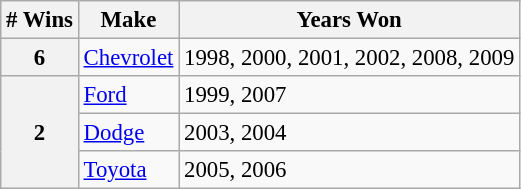<table class="wikitable" style="font-size: 95%;">
<tr>
<th># Wins</th>
<th>Make</th>
<th>Years Won</th>
</tr>
<tr>
<th>6</th>
<td> <a href='#'>Chevrolet</a></td>
<td>1998, 2000, 2001, 2002, 2008, 2009</td>
</tr>
<tr>
<th rowspan="3">2</th>
<td> <a href='#'>Ford</a></td>
<td>1999, 2007</td>
</tr>
<tr>
<td> <a href='#'>Dodge</a></td>
<td>2003, 2004</td>
</tr>
<tr>
<td> <a href='#'>Toyota</a></td>
<td>2005, 2006</td>
</tr>
</table>
